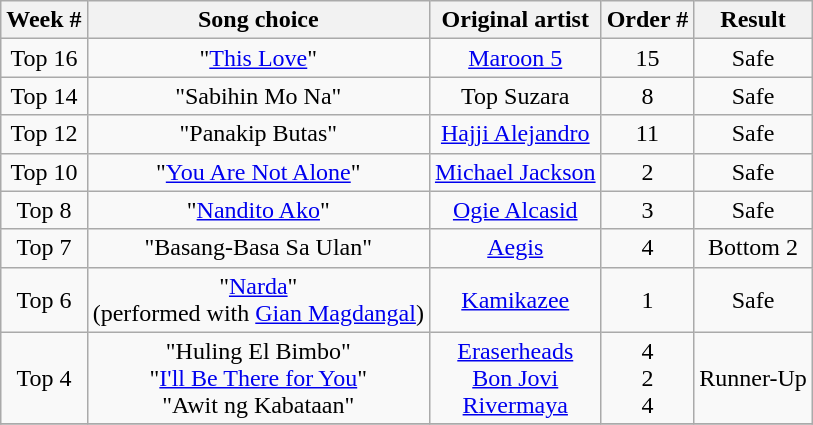<table class="wikitable" style="text-align: center;">
<tr>
<th>Week #</th>
<th>Song choice</th>
<th>Original artist</th>
<th>Order #</th>
<th>Result</th>
</tr>
<tr>
<td>Top 16</td>
<td>"<a href='#'>This Love</a>"</td>
<td><a href='#'>Maroon 5</a></td>
<td>15</td>
<td>Safe</td>
</tr>
<tr>
<td>Top 14</td>
<td>"Sabihin Mo Na"</td>
<td>Top Suzara</td>
<td>8</td>
<td>Safe</td>
</tr>
<tr>
<td>Top 12</td>
<td>"Panakip Butas"</td>
<td><a href='#'>Hajji Alejandro</a></td>
<td>11</td>
<td>Safe</td>
</tr>
<tr>
<td>Top 10</td>
<td>"<a href='#'>You Are Not Alone</a>"</td>
<td><a href='#'>Michael Jackson</a></td>
<td>2</td>
<td>Safe</td>
</tr>
<tr>
<td>Top 8</td>
<td>"<a href='#'>Nandito Ako</a>"</td>
<td><a href='#'>Ogie Alcasid</a></td>
<td>3</td>
<td>Safe</td>
</tr>
<tr>
<td>Top 7</td>
<td>"Basang-Basa Sa Ulan"</td>
<td><a href='#'>Aegis</a></td>
<td>4</td>
<td>Bottom 2</td>
</tr>
<tr>
<td>Top 6</td>
<td>"<a href='#'>Narda</a>"<br>(performed with <a href='#'>Gian Magdangal</a>)</td>
<td><a href='#'>Kamikazee</a></td>
<td>1</td>
<td>Safe</td>
</tr>
<tr>
<td>Top 4</td>
<td>"Huling El Bimbo"<br>"<a href='#'>I'll Be There for You</a>"<br>"Awit ng Kabataan"</td>
<td><a href='#'>Eraserheads</a><br><a href='#'>Bon Jovi</a><br><a href='#'>Rivermaya</a></td>
<td>4<br>2<br>4</td>
<td>Runner-Up</td>
</tr>
<tr>
</tr>
</table>
